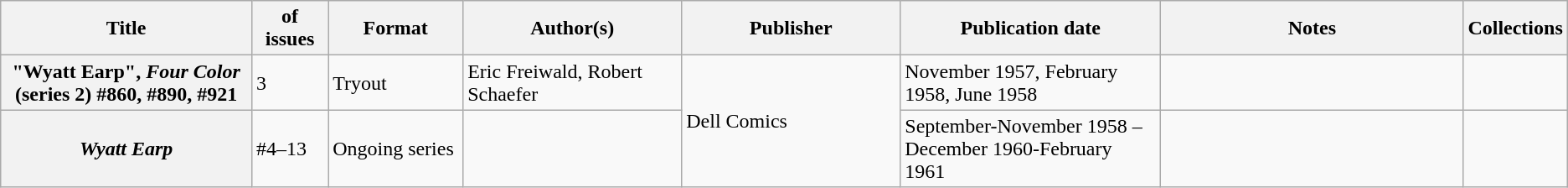<table class="wikitable">
<tr>
<th>Title</th>
<th style="width:40pt"> of issues</th>
<th style="width:75pt">Format</th>
<th style="width:125pt">Author(s)</th>
<th style="width:125pt">Publisher</th>
<th style="width:150pt">Publication date</th>
<th style="width:175pt">Notes</th>
<th>Collections</th>
</tr>
<tr>
<th>"Wyatt Earp", <em>Four Color</em> (series 2) #860, #890, #921</th>
<td>3</td>
<td>Tryout</td>
<td>Eric Freiwald, Robert Schaefer</td>
<td rowspan="2">Dell Comics</td>
<td>November 1957, February 1958, June 1958</td>
<td></td>
<td></td>
</tr>
<tr>
<th><em>Wyatt Earp</em></th>
<td>#4–13</td>
<td>Ongoing series</td>
<td></td>
<td>September-November 1958 – December 1960-February 1961</td>
<td></td>
<td></td>
</tr>
</table>
